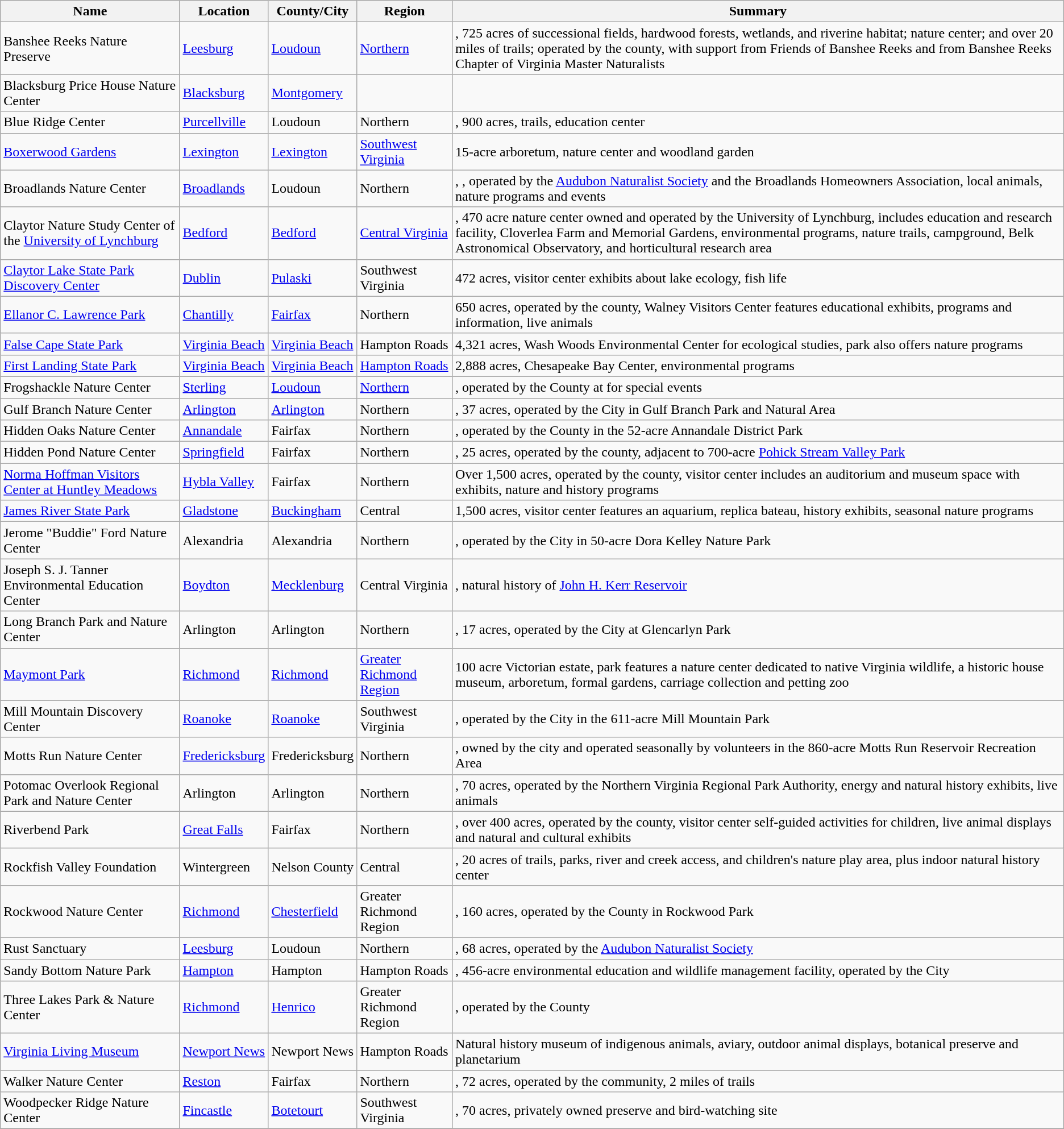<table class="wikitable sortable">
<tr>
<th>Name</th>
<th>Location</th>
<th>County/City</th>
<th>Region</th>
<th>Summary</th>
</tr>
<tr>
<td>Banshee Reeks Nature Preserve</td>
<td><a href='#'>Leesburg</a></td>
<td><a href='#'>Loudoun</a></td>
<td><a href='#'>Northern</a></td>
<td>, 725 acres of successional fields, hardwood forests, wetlands, and riverine habitat; nature center; and over 20 miles of trails; operated by the county, with support from Friends of Banshee Reeks and from Banshee Reeks Chapter of Virginia Master Naturalists</td>
</tr>
<tr>
<td>Blacksburg Price House Nature Center</td>
<td><a href='#'>Blacksburg</a></td>
<td><a href='#'>Montgomery</a></td>
<td></td>
<td></td>
</tr>
<tr>
<td>Blue Ridge Center</td>
<td><a href='#'>Purcellville</a></td>
<td>Loudoun</td>
<td>Northern</td>
<td>, 900 acres, trails, education center</td>
</tr>
<tr>
<td><a href='#'>Boxerwood Gardens</a></td>
<td><a href='#'>Lexington</a></td>
<td><a href='#'>Lexington</a></td>
<td><a href='#'>Southwest Virginia</a></td>
<td>15-acre arboretum, nature center and woodland garden</td>
</tr>
<tr>
<td>Broadlands Nature Center</td>
<td><a href='#'>Broadlands</a></td>
<td>Loudoun</td>
<td>Northern</td>
<td>, , operated by the <a href='#'>Audubon Naturalist Society</a> and the Broadlands Homeowners Association, local animals, nature programs and events</td>
</tr>
<tr>
<td>Claytor Nature Study Center of the <a href='#'>University of Lynchburg</a></td>
<td><a href='#'>Bedford</a></td>
<td><a href='#'>Bedford</a></td>
<td><a href='#'>Central Virginia</a></td>
<td>, 470 acre nature center owned and operated by the University of Lynchburg, includes education and research facility, Cloverlea Farm and Memorial Gardens, environmental programs, nature trails, campground, Belk Astronomical Observatory, and horticultural research area</td>
</tr>
<tr>
<td><a href='#'>Claytor Lake State Park Discovery Center</a></td>
<td><a href='#'>Dublin</a></td>
<td><a href='#'>Pulaski</a></td>
<td>Southwest Virginia</td>
<td>472 acres, visitor center exhibits about lake ecology, fish life</td>
</tr>
<tr>
<td><a href='#'>Ellanor C. Lawrence Park</a></td>
<td><a href='#'>Chantilly</a></td>
<td><a href='#'>Fairfax</a></td>
<td>Northern</td>
<td>650 acres, operated by the county, Walney Visitors Center features educational exhibits, programs and information, live animals</td>
</tr>
<tr>
<td><a href='#'>False Cape State Park</a></td>
<td><a href='#'>Virginia Beach</a></td>
<td><a href='#'>Virginia Beach</a></td>
<td>Hampton Roads</td>
<td>4,321 acres, Wash Woods Environmental Center for ecological studies, park also offers nature programs</td>
</tr>
<tr>
<td><a href='#'>First Landing State Park</a></td>
<td><a href='#'>Virginia Beach</a></td>
<td><a href='#'>Virginia Beach</a></td>
<td><a href='#'>Hampton Roads</a></td>
<td>2,888 acres, Chesapeake Bay Center, environmental programs</td>
</tr>
<tr>
<td>Frogshackle Nature Center</td>
<td><a href='#'>Sterling</a></td>
<td><a href='#'>Loudoun</a></td>
<td><a href='#'>Northern</a></td>
<td>, operated by the County at  for special events</td>
</tr>
<tr>
<td>Gulf Branch Nature Center</td>
<td><a href='#'>Arlington</a></td>
<td><a href='#'>Arlington</a></td>
<td>Northern</td>
<td>, 37 acres, operated by the City in Gulf Branch Park and Natural Area</td>
</tr>
<tr>
<td>Hidden Oaks Nature Center</td>
<td><a href='#'>Annandale</a></td>
<td>Fairfax</td>
<td>Northern</td>
<td>, operated by the County in the 52-acre Annandale District Park</td>
</tr>
<tr>
<td>Hidden Pond Nature Center</td>
<td><a href='#'>Springfield</a></td>
<td>Fairfax</td>
<td>Northern</td>
<td>, 25 acres, operated by the county, adjacent to 700-acre <a href='#'>Pohick Stream Valley Park</a></td>
</tr>
<tr>
<td><a href='#'>Norma Hoffman Visitors Center at Huntley Meadows</a></td>
<td><a href='#'>Hybla Valley</a></td>
<td>Fairfax</td>
<td>Northern</td>
<td>Over 1,500 acres, operated by the county, visitor center includes an auditorium and museum space with exhibits, nature and history programs</td>
</tr>
<tr>
<td><a href='#'>James River State Park</a></td>
<td><a href='#'>Gladstone</a></td>
<td><a href='#'>Buckingham</a></td>
<td>Central</td>
<td>1,500 acres, visitor center features an aquarium, replica bateau, history exhibits, seasonal nature programs</td>
</tr>
<tr>
<td>Jerome "Buddie" Ford Nature Center</td>
<td>Alexandria</td>
<td>Alexandria</td>
<td>Northern</td>
<td>, operated by the City in 50-acre Dora Kelley Nature Park</td>
</tr>
<tr>
<td>Joseph S. J. Tanner Environmental Education Center</td>
<td><a href='#'>Boydton</a></td>
<td><a href='#'>Mecklenburg</a></td>
<td>Central Virginia</td>
<td>, natural history of <a href='#'>John H. Kerr Reservoir</a></td>
</tr>
<tr>
<td>Long Branch Park and Nature Center</td>
<td>Arlington</td>
<td>Arlington</td>
<td>Northern</td>
<td>, 17 acres, operated by the City at Glencarlyn Park</td>
</tr>
<tr>
<td><a href='#'>Maymont Park</a></td>
<td><a href='#'>Richmond</a></td>
<td><a href='#'>Richmond</a></td>
<td><a href='#'>Greater Richmond Region</a></td>
<td>100 acre Victorian estate, park features a nature center dedicated to native Virginia wildlife, a historic house museum, arboretum, formal gardens, carriage collection and petting zoo</td>
</tr>
<tr>
<td>Mill Mountain Discovery Center</td>
<td><a href='#'>Roanoke</a></td>
<td><a href='#'>Roanoke</a></td>
<td>Southwest Virginia</td>
<td>, operated by the City in the 611-acre Mill Mountain Park</td>
</tr>
<tr>
<td>Motts Run Nature Center</td>
<td><a href='#'>Fredericksburg</a></td>
<td>Fredericksburg</td>
<td>Northern</td>
<td>, owned by the city and operated seasonally by volunteers in the 860-acre Motts Run Reservoir Recreation Area</td>
</tr>
<tr>
<td>Potomac Overlook Regional Park and Nature Center</td>
<td>Arlington</td>
<td>Arlington</td>
<td>Northern</td>
<td>, 70 acres, operated by the Northern Virginia Regional Park Authority, energy and natural history exhibits, live animals</td>
</tr>
<tr>
<td>Riverbend Park</td>
<td><a href='#'>Great Falls</a></td>
<td>Fairfax</td>
<td>Northern</td>
<td>, over 400 acres, operated by the county, visitor center self-guided activities for children, live animal displays and natural and cultural exhibits</td>
</tr>
<tr>
<td>Rockfish Valley Foundation</td>
<td>Wintergreen</td>
<td>Nelson County</td>
<td>Central</td>
<td>, 20 acres of trails, parks, river and creek access, and children's nature play area, plus indoor natural history center</td>
</tr>
<tr>
<td>Rockwood Nature Center</td>
<td><a href='#'>Richmond</a></td>
<td><a href='#'>Chesterfield</a></td>
<td>Greater Richmond Region</td>
<td>, 160 acres, operated by the County in Rockwood Park</td>
</tr>
<tr>
<td>Rust Sanctuary</td>
<td><a href='#'>Leesburg</a></td>
<td>Loudoun</td>
<td>Northern</td>
<td>, 68 acres, operated by the <a href='#'>Audubon Naturalist Society</a></td>
</tr>
<tr>
<td>Sandy Bottom Nature Park</td>
<td><a href='#'>Hampton</a></td>
<td>Hampton</td>
<td>Hampton Roads</td>
<td>, 456-acre environmental education and wildlife management facility, operated by the City</td>
</tr>
<tr>
<td>Three Lakes Park & Nature Center</td>
<td><a href='#'>Richmond</a></td>
<td><a href='#'>Henrico</a></td>
<td>Greater Richmond Region</td>
<td>, operated by the County</td>
</tr>
<tr>
<td><a href='#'>Virginia Living Museum</a></td>
<td><a href='#'>Newport News</a></td>
<td>Newport News</td>
<td>Hampton Roads</td>
<td>Natural history museum of indigenous animals, aviary, outdoor animal displays, botanical preserve and planetarium</td>
</tr>
<tr>
<td>Walker Nature Center</td>
<td><a href='#'>Reston</a></td>
<td>Fairfax</td>
<td>Northern</td>
<td>, 72 acres, operated by the community, 2 miles of trails</td>
</tr>
<tr>
<td>Woodpecker Ridge Nature Center</td>
<td><a href='#'>Fincastle</a></td>
<td><a href='#'>Botetourt</a></td>
<td>Southwest Virginia</td>
<td>, 70 acres, privately owned preserve and bird-watching site</td>
</tr>
<tr>
</tr>
</table>
